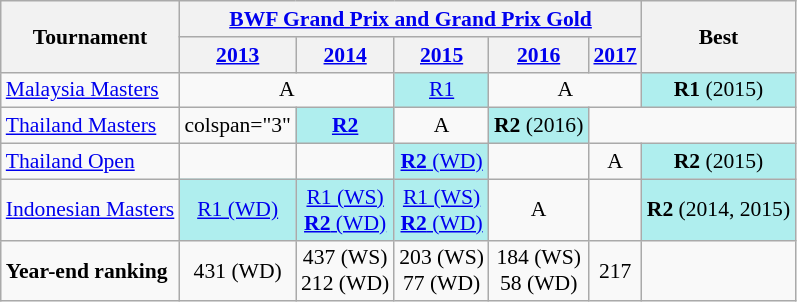<table class="wikitable" style="font-size: 90%; text-align:center">
<tr>
<th rowspan="2">Tournament</th>
<th colspan="5"><strong><a href='#'>BWF Grand Prix and Grand Prix Gold</a></strong></th>
<th rowspan="2">Best</th>
</tr>
<tr>
<th><a href='#'>2013</a></th>
<th><a href='#'>2014</a></th>
<th><a href='#'>2015</a></th>
<th><a href='#'>2016</a></th>
<th><a href='#'>2017</a></th>
</tr>
<tr>
<td align=left><a href='#'>Malaysia Masters</a></td>
<td colspan="2">A</td>
<td bgcolor=AFEEEE><a href='#'>R1</a></td>
<td colspan="2">A</td>
<td bgcolor=AFEEEE><strong>R1</strong> (2015)</td>
</tr>
<tr>
<td align=left><a href='#'>Thailand Masters</a></td>
<td>colspan="3" </td>
<td bgcolor=AFEEEE><a href='#'><strong>R2</strong></a></td>
<td>A</td>
<td bgcolor=AFEEEE><strong>R2</strong> (2016)</td>
</tr>
<tr>
<td align=left><a href='#'>Thailand Open</a></td>
<td></td>
<td></td>
<td bgcolor=AFEEEE><a href='#'><strong>R2</strong> (WD)</a></td>
<td></td>
<td>A</td>
<td bgcolor=AFEEEE><strong>R2</strong> (2015)</td>
</tr>
<tr>
<td align=left><a href='#'>Indonesian Masters</a></td>
<td bgcolor=AFEEEE><a href='#'>R1 (WD)</a></td>
<td bgcolor=AFEEEE><a href='#'>R1 (WS)</a><br><a href='#'><strong>R2</strong> (WD)</a></td>
<td bgcolor=AFEEEE><a href='#'>R1 (WS)</a><br><a href='#'><strong>R2</strong> (WD)</a></td>
<td>A</td>
<td></td>
<td bgcolor=AFEEEE><strong>R2</strong> (2014, 2015)</td>
</tr>
<tr>
<td align=left><strong>Year-end ranking</strong></td>
<td>431 (WD)</td>
<td>437 (WS)<br>212 (WD)</td>
<td>203 (WS)<br>77 (WD)</td>
<td>184 (WS)<br>58 (WD)</td>
<td>217</td>
<td></td>
</tr>
</table>
